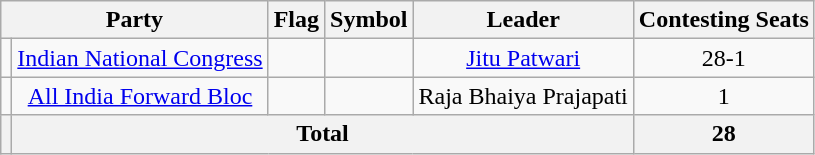<table class="wikitable" style="text-align:center">
<tr>
<th colspan="2">Party</th>
<th>Flag</th>
<th>Symbol</th>
<th>Leader</th>
<th>Contesting Seats</th>
</tr>
<tr>
<td></td>
<td><a href='#'>Indian National Congress</a></td>
<td></td>
<td></td>
<td><a href='#'>Jitu Patwari</a></td>
<td>28-1</td>
</tr>
<tr>
<td></td>
<td><a href='#'>All India Forward Bloc</a></td>
<td></td>
<td></td>
<td>Raja Bhaiya Prajapati</td>
<td>1</td>
</tr>
<tr>
<th></th>
<th colspan="4">Total</th>
<th>28</th>
</tr>
</table>
